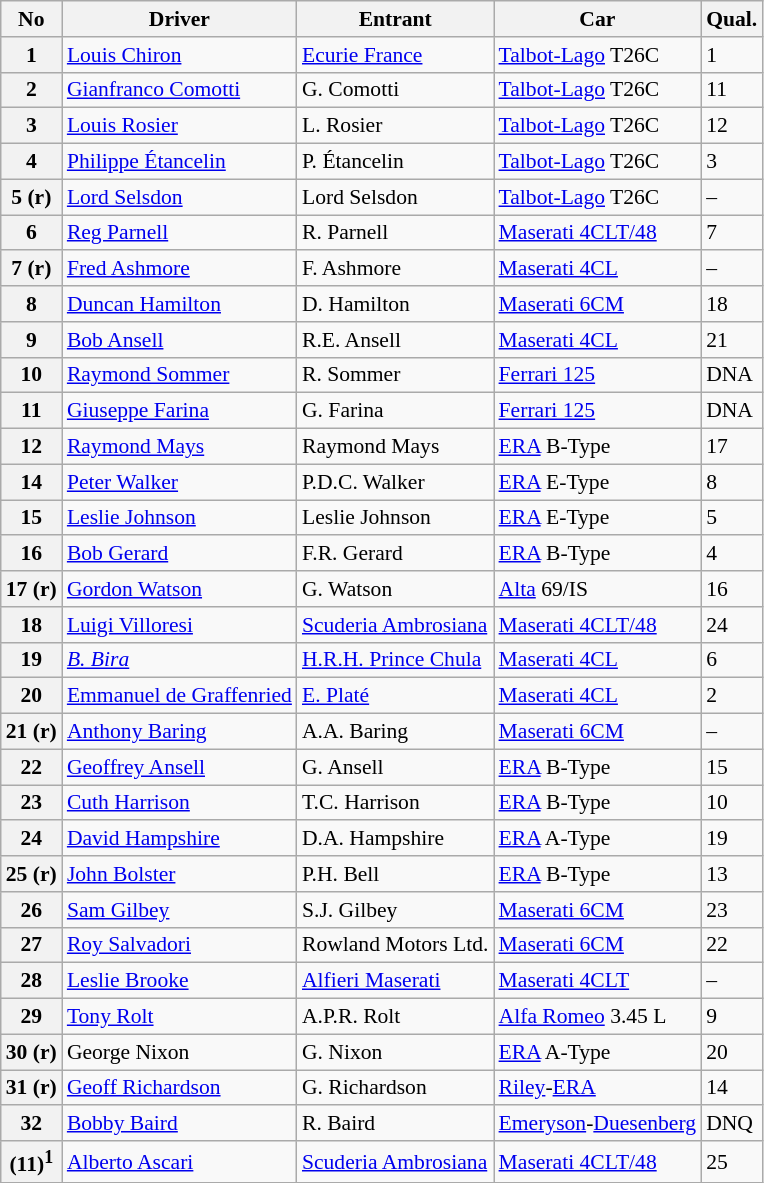<table class="wikitable" style="font-size: 90%;">
<tr>
<th>No</th>
<th>Driver</th>
<th>Entrant</th>
<th>Car</th>
<th>Qual.</th>
</tr>
<tr>
<th>1</th>
<td> <a href='#'>Louis Chiron</a></td>
<td><a href='#'>Ecurie France</a></td>
<td><a href='#'>Talbot-Lago</a> T26C</td>
<td>1</td>
</tr>
<tr>
<th>2</th>
<td> <a href='#'>Gianfranco Comotti</a></td>
<td>G. Comotti</td>
<td><a href='#'>Talbot-Lago</a> T26C</td>
<td>11</td>
</tr>
<tr>
<th>3</th>
<td> <a href='#'>Louis Rosier</a></td>
<td>L. Rosier</td>
<td><a href='#'>Talbot-Lago</a> T26C</td>
<td>12</td>
</tr>
<tr>
<th>4</th>
<td> <a href='#'>Philippe Étancelin</a></td>
<td>P. Étancelin</td>
<td><a href='#'>Talbot-Lago</a> T26C</td>
<td>3</td>
</tr>
<tr>
<th>5 (r)</th>
<td> <a href='#'>Lord Selsdon</a></td>
<td>Lord Selsdon</td>
<td><a href='#'>Talbot-Lago</a> T26C</td>
<td>–</td>
</tr>
<tr>
<th>6</th>
<td> <a href='#'>Reg Parnell</a></td>
<td>R. Parnell</td>
<td><a href='#'>Maserati 4CLT/48</a></td>
<td>7</td>
</tr>
<tr>
<th>7 (r)</th>
<td> <a href='#'>Fred Ashmore</a></td>
<td>F. Ashmore</td>
<td><a href='#'>Maserati 4CL</a></td>
<td>–</td>
</tr>
<tr>
<th>8</th>
<td> <a href='#'>Duncan Hamilton</a></td>
<td>D. Hamilton</td>
<td><a href='#'>Maserati 6CM</a></td>
<td>18</td>
</tr>
<tr>
<th>9</th>
<td> <a href='#'>Bob Ansell</a></td>
<td>R.E. Ansell</td>
<td><a href='#'>Maserati 4CL</a></td>
<td>21</td>
</tr>
<tr>
<th>10</th>
<td> <a href='#'>Raymond Sommer</a></td>
<td>R. Sommer</td>
<td><a href='#'>Ferrari 125</a></td>
<td>DNA</td>
</tr>
<tr>
<th>11</th>
<td> <a href='#'>Giuseppe Farina</a></td>
<td>G. Farina</td>
<td><a href='#'>Ferrari 125</a></td>
<td>DNA</td>
</tr>
<tr>
<th>12</th>
<td> <a href='#'>Raymond Mays</a></td>
<td>Raymond Mays</td>
<td><a href='#'>ERA</a> B-Type</td>
<td>17</td>
</tr>
<tr>
<th>14</th>
<td> <a href='#'>Peter Walker</a></td>
<td>P.D.C. Walker</td>
<td><a href='#'>ERA</a> E-Type</td>
<td>8</td>
</tr>
<tr>
<th>15</th>
<td> <a href='#'>Leslie Johnson</a></td>
<td>Leslie Johnson</td>
<td><a href='#'>ERA</a> E-Type</td>
<td>5</td>
</tr>
<tr>
<th>16</th>
<td> <a href='#'>Bob Gerard</a></td>
<td>F.R. Gerard</td>
<td><a href='#'>ERA</a> B-Type</td>
<td>4</td>
</tr>
<tr>
<th>17 (r)</th>
<td> <a href='#'>Gordon Watson</a></td>
<td>G. Watson</td>
<td><a href='#'>Alta</a> 69/IS</td>
<td>16</td>
</tr>
<tr>
<th>18</th>
<td> <a href='#'>Luigi Villoresi</a></td>
<td><a href='#'>Scuderia Ambrosiana</a></td>
<td><a href='#'>Maserati 4CLT/48</a></td>
<td>24</td>
</tr>
<tr>
<th>19</th>
<td> <em><a href='#'>B. Bira</a></em></td>
<td><a href='#'>H.R.H. Prince Chula</a></td>
<td><a href='#'>Maserati 4CL</a></td>
<td>6</td>
</tr>
<tr>
<th>20</th>
<td> <a href='#'>Emmanuel de Graffenried</a></td>
<td><a href='#'>E. Platé</a></td>
<td><a href='#'>Maserati 4CL</a></td>
<td>2</td>
</tr>
<tr>
<th>21 (r)</th>
<td> <a href='#'>Anthony Baring</a></td>
<td>A.A. Baring</td>
<td><a href='#'>Maserati 6CM</a></td>
<td>–</td>
</tr>
<tr>
<th>22</th>
<td> <a href='#'>Geoffrey Ansell</a></td>
<td>G. Ansell</td>
<td><a href='#'>ERA</a> B-Type</td>
<td>15</td>
</tr>
<tr>
<th>23</th>
<td> <a href='#'>Cuth Harrison</a></td>
<td>T.C. Harrison</td>
<td><a href='#'>ERA</a> B-Type</td>
<td>10</td>
</tr>
<tr>
<th>24</th>
<td> <a href='#'>David Hampshire</a></td>
<td>D.A. Hampshire</td>
<td><a href='#'>ERA</a> A-Type</td>
<td>19</td>
</tr>
<tr>
<th>25 (r)</th>
<td> <a href='#'>John Bolster</a></td>
<td>P.H. Bell</td>
<td><a href='#'>ERA</a> B-Type</td>
<td>13</td>
</tr>
<tr>
<th>26</th>
<td> <a href='#'>Sam Gilbey</a></td>
<td>S.J. Gilbey</td>
<td><a href='#'>Maserati 6CM</a></td>
<td>23</td>
</tr>
<tr>
<th>27</th>
<td> <a href='#'>Roy Salvadori</a></td>
<td>Rowland Motors Ltd.</td>
<td><a href='#'>Maserati 6CM</a></td>
<td>22</td>
</tr>
<tr>
<th>28</th>
<td> <a href='#'>Leslie Brooke</a></td>
<td><a href='#'>Alfieri Maserati</a></td>
<td><a href='#'>Maserati 4CLT</a></td>
<td>–</td>
</tr>
<tr>
<th>29</th>
<td> <a href='#'>Tony Rolt</a></td>
<td>A.P.R. Rolt</td>
<td><a href='#'>Alfa Romeo</a> 3.45 L</td>
<td>9</td>
</tr>
<tr>
<th>30 (r)</th>
<td> George Nixon</td>
<td>G. Nixon</td>
<td><a href='#'>ERA</a> A-Type</td>
<td>20</td>
</tr>
<tr>
<th>31 (r)</th>
<td> <a href='#'>Geoff Richardson</a></td>
<td>G. Richardson</td>
<td><a href='#'>Riley</a>-<a href='#'>ERA</a></td>
<td>14</td>
</tr>
<tr>
<th>32</th>
<td> <a href='#'>Bobby Baird</a></td>
<td>R. Baird</td>
<td><a href='#'>Emeryson</a>-<a href='#'>Duesenberg</a></td>
<td>DNQ</td>
</tr>
<tr>
<th>(11)<sup>1</sup></th>
<td> <a href='#'>Alberto Ascari</a></td>
<td><a href='#'>Scuderia Ambrosiana</a></td>
<td><a href='#'>Maserati 4CLT/48</a></td>
<td>25</td>
</tr>
</table>
